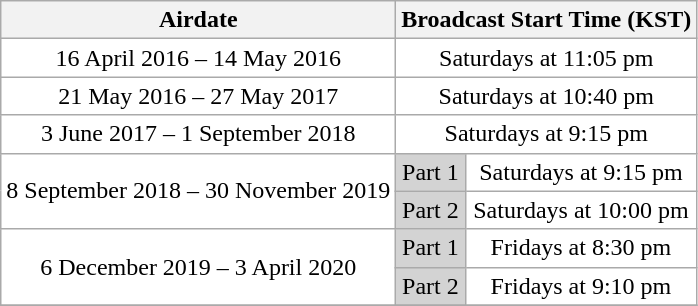<table class=wikitable style=text-align:center;background:#ffffff>
<tr>
<th>Airdate</th>
<th colspan=2>Broadcast Start Time (KST)</th>
</tr>
<tr>
<td>16 April 2016 – 14 May 2016</td>
<td colspan=2>Saturdays at 11:05 pm</td>
</tr>
<tr>
<td>21 May 2016 – 27 May 2017</td>
<td colspan=2>Saturdays at 10:40 pm</td>
</tr>
<tr>
<td>3 June 2017 – 1 September 2018</td>
<td colspan=2>Saturdays at 9:15 pm</td>
</tr>
<tr>
<td rowspan=2>8 September 2018 – 30 November 2019</td>
<td style=background:Lightgray>Part 1</td>
<td>Saturdays at 9:15 pm</td>
</tr>
<tr>
<td style=background:Lightgray>Part 2</td>
<td>Saturdays at 10:00 pm</td>
</tr>
<tr>
<td rowspan=2>6 December 2019 – 3 April 2020</td>
<td style=background:Lightgray>Part 1</td>
<td>Fridays at 8:30 pm</td>
</tr>
<tr>
<td style=background:Lightgray>Part 2</td>
<td>Fridays at 9:10 pm</td>
</tr>
<tr>
</tr>
</table>
